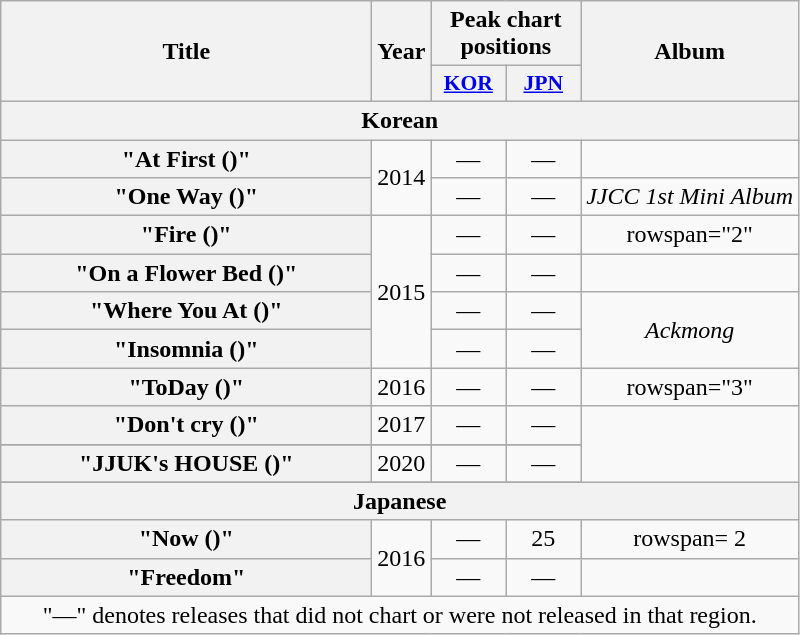<table class="wikitable plainrowheaders" style="text-align:center;">
<tr>
<th scope="col" rowspan="2" style="width:15em;">Title</th>
<th scope="col" rowspan="2">Year</th>
<th scope="col" colspan="2">Peak chart positions</th>
<th scope="col" rowspan="2">Album</th>
</tr>
<tr>
<th scope="col" style="width:3em;font-size:90%;"><a href='#'>KOR</a><br></th>
<th scope="col" style="width:3em;font-size:90%;"><a href='#'>JPN</a></th>
</tr>
<tr>
<th colspan="5">Korean</th>
</tr>
<tr>
<th scope="row">"At First ()"</th>
<td rowspan="2">2014</td>
<td>—</td>
<td>—</td>
<td></td>
</tr>
<tr>
<th scope="row">"One Way ()"</th>
<td>—</td>
<td>—</td>
<td><em>JJCC 1st Mini Album</em></td>
</tr>
<tr>
<th scope="row">"Fire ()"</th>
<td rowspan="4">2015</td>
<td>—</td>
<td>—</td>
<td>rowspan="2" </td>
</tr>
<tr>
<th scope="row">"On a Flower Bed ()"</th>
<td>—</td>
<td>—</td>
</tr>
<tr>
<th scope="row">"Where You At ()"</th>
<td>—</td>
<td>—</td>
<td rowspan="2"><em>Ackmong</em></td>
</tr>
<tr>
<th scope="row">"Insomnia ()"</th>
<td>—</td>
<td>—</td>
</tr>
<tr>
<th scope="row">"ToDay ()"</th>
<td>2016</td>
<td>—</td>
<td>—</td>
<td>rowspan="3" </td>
</tr>
<tr>
<th scope="row">"Don't cry ()"</th>
<td>2017</td>
<td>—</td>
<td>—</td>
</tr>
<tr>
</tr>
<tr>
<th scope="row">"JJUK's HOUSE ()"</th>
<td>2020</td>
<td>—</td>
<td>—</td>
</tr>
<tr>
</tr>
<tr>
<th colspan="5">Japanese</th>
</tr>
<tr>
<th scope="row">"Now ()"</th>
<td rowspan= 2>2016</td>
<td>—</td>
<td>25</td>
<td>rowspan= 2 </td>
</tr>
<tr>
<th scope="row">"Freedom"</th>
<td>—</td>
<td>—</td>
</tr>
<tr>
<td colspan="5" style="tfont-size:8pt;">"—" denotes releases that did not chart or were not released in that region.</td>
</tr>
</table>
